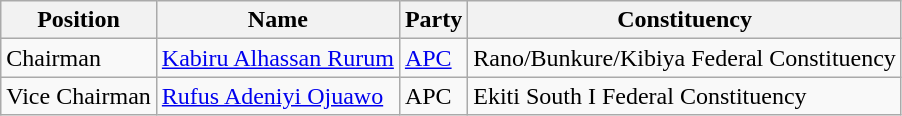<table class="wikitable">
<tr>
<th>Position</th>
<th>Name</th>
<th>Party</th>
<th>Constituency</th>
</tr>
<tr>
<td>Chairman</td>
<td><a href='#'>Kabiru Alhassan Rurum</a></td>
<td><a href='#'>APC</a></td>
<td>Rano/Bunkure/Kibiya Federal Constituency</td>
</tr>
<tr>
<td>Vice Chairman</td>
<td><a href='#'>Rufus Adeniyi Ojuawo</a></td>
<td>APC</td>
<td>Ekiti South I Federal Constituency</td>
</tr>
</table>
